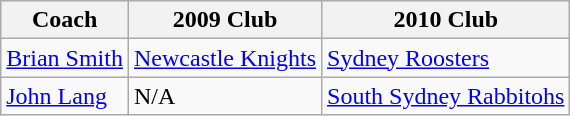<table class="wikitable sortable">
<tr>
<th>Coach</th>
<th>2009 Club</th>
<th>2010 Club</th>
</tr>
<tr>
<td><a href='#'>Brian Smith</a></td>
<td> <a href='#'>Newcastle Knights</a></td>
<td> <a href='#'>Sydney Roosters</a></td>
</tr>
<tr>
<td><a href='#'>John Lang</a></td>
<td>N/A</td>
<td> <a href='#'>South Sydney Rabbitohs</a></td>
</tr>
</table>
